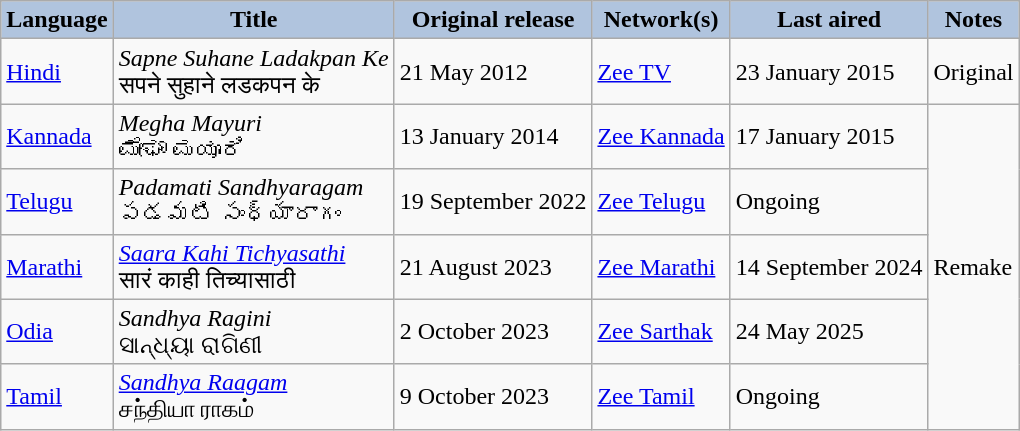<table class="wikitable" style="text-align:left;">
<tr>
<th style="background:LightSteelBlue;">Language</th>
<th style="background:LightSteelBlue;">Title</th>
<th style="background:LightSteelBlue;">Original release</th>
<th style="background:LightSteelBlue;">Network(s)</th>
<th style="background:LightSteelBlue;">Last aired</th>
<th style="background:LightSteelBlue;">Notes</th>
</tr>
<tr>
<td><a href='#'>Hindi</a></td>
<td><em>Sapne Suhane Ladakpan Ke</em> <br> सपने सुहाने लडकपन के</td>
<td>21 May 2012</td>
<td><a href='#'>Zee TV</a></td>
<td>23 January 2015</td>
<td>Original</td>
</tr>
<tr>
<td><a href='#'>Kannada</a></td>
<td><em>Megha Mayuri</em> <br> ಮೇಘಾ ಮಯೂರಿ</td>
<td>13 January 2014</td>
<td><a href='#'>Zee Kannada</a></td>
<td>17 January 2015</td>
<td rowspan="5">Remake</td>
</tr>
<tr>
<td><a href='#'>Telugu</a></td>
<td><em>Padamati Sandhyaragam</em> <br> పడమటి సంధ్యారాగం</td>
<td>19 September 2022</td>
<td><a href='#'>Zee Telugu</a></td>
<td>Ongoing</td>
</tr>
<tr>
<td><a href='#'>Marathi</a></td>
<td><em><a href='#'>Saara Kahi Tichyasathi</a></em> <br> सारं काही तिच्यासाठी</td>
<td>21 August 2023</td>
<td><a href='#'>Zee Marathi</a></td>
<td>14 September 2024</td>
</tr>
<tr>
<td><a href='#'>Odia</a></td>
<td><em>Sandhya Ragini</em> <br> ସାନ୍ଧ୍ୟା ରାଗିଣୀ</td>
<td>2 October 2023</td>
<td><a href='#'>Zee Sarthak</a></td>
<td>24 May 2025</td>
</tr>
<tr>
<td><a href='#'>Tamil</a></td>
<td><em><a href='#'>Sandhya Raagam</a></em> <br> சந்தியா ராகம்</td>
<td>9 October 2023</td>
<td><a href='#'>Zee Tamil</a></td>
<td>Ongoing</td>
</tr>
</table>
